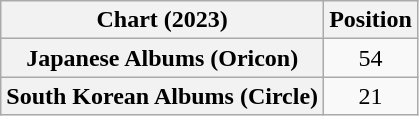<table class="wikitable sortable plainrowheaders" style="text-align:center">
<tr>
<th scope="col">Chart (2023)</th>
<th scope="col">Position</th>
</tr>
<tr>
<th scope="row">Japanese Albums (Oricon)</th>
<td>54</td>
</tr>
<tr>
<th scope="row">South Korean Albums (Circle)</th>
<td>21</td>
</tr>
</table>
